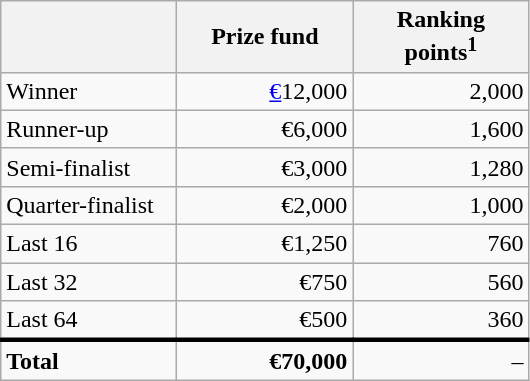<table class="wikitable">
<tr>
<th width=110px></th>
<th width=110px align="right">Prize fund</th>
<th width=110px align="right">Ranking points<sup>1</sup></th>
</tr>
<tr>
<td>Winner</td>
<td align="right"><a href='#'>€</a>12,000</td>
<td align="right">2,000</td>
</tr>
<tr>
<td>Runner-up</td>
<td align="right">€6,000</td>
<td align="right">1,600</td>
</tr>
<tr>
<td>Semi-finalist</td>
<td align="right">€3,000</td>
<td align="right">1,280</td>
</tr>
<tr>
<td>Quarter-finalist</td>
<td align="right">€2,000</td>
<td align="right">1,000</td>
</tr>
<tr>
<td>Last 16</td>
<td align="right">€1,250</td>
<td align="right">760</td>
</tr>
<tr>
<td>Last 32</td>
<td align="right">€750</td>
<td align="right">560</td>
</tr>
<tr>
<td>Last 64</td>
<td align="right">€500</td>
<td align="right">360</td>
</tr>
<tr style="border-top:medium solid">
<td><strong>Total</strong></td>
<td align="right"><strong>€70,000</strong></td>
<td align="right">–</td>
</tr>
</table>
